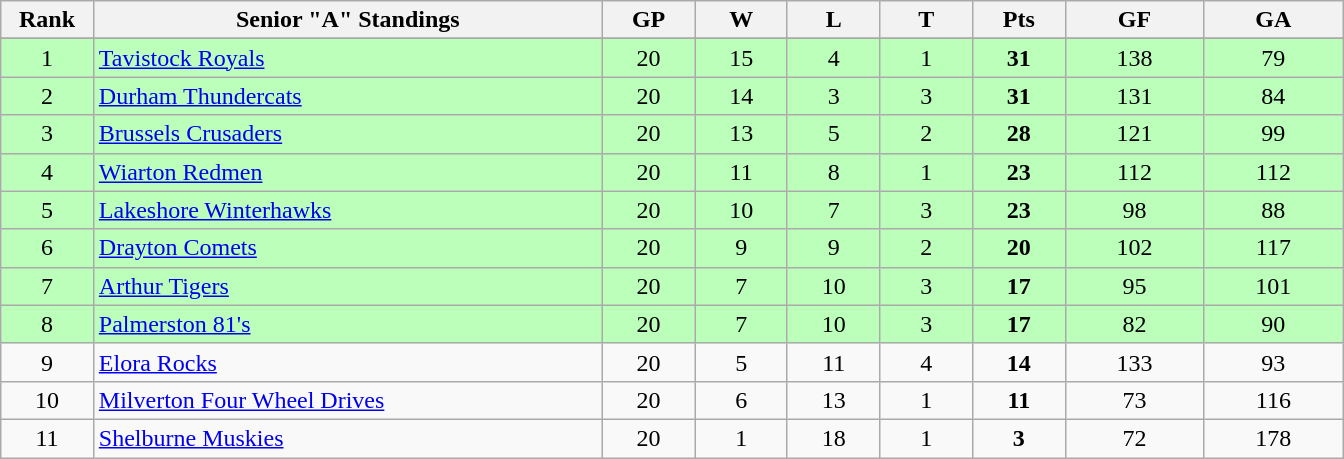<table class="wikitable" style="text-align:center" width:50em">
<tr>
<th bgcolor="#DDDDFF" width="5%">Rank</th>
<th bgcolor="#DDDDFF" width="27.5%">Senior "A" Standings</th>
<th bgcolor="#DDDDFF" width="5%">GP</th>
<th bgcolor="#DDDDFF" width="5%">W</th>
<th bgcolor="#DDDDFF" width="5%">L</th>
<th bgcolor="#DDDDFF" width="5%">T</th>
<th bgcolor="#DDDDFF" width="5%">Pts</th>
<th bgcolor="#DDDDFF" width="7.5%">GF</th>
<th bgcolor="#DDDDFF" width="7.5%">GA</th>
</tr>
<tr>
</tr>
<tr bgcolor="#bbffbb">
<td>1</td>
<td align=left><a href='#'>Tavistock Royals</a></td>
<td>20</td>
<td>15</td>
<td>4</td>
<td>1</td>
<td><strong>31</strong></td>
<td>138</td>
<td>79</td>
</tr>
<tr bgcolor="#bbffbb">
<td>2</td>
<td align=left><a href='#'>Durham Thundercats</a></td>
<td>20</td>
<td>14</td>
<td>3</td>
<td>3</td>
<td><strong>31</strong></td>
<td>131</td>
<td>84</td>
</tr>
<tr bgcolor="#bbffbb">
<td>3</td>
<td align=left><a href='#'>Brussels Crusaders</a></td>
<td>20</td>
<td>13</td>
<td>5</td>
<td>2</td>
<td><strong>28</strong></td>
<td>121</td>
<td>99</td>
</tr>
<tr bgcolor="#bbffbb">
<td>4</td>
<td align=left><a href='#'>Wiarton Redmen</a></td>
<td>20</td>
<td>11</td>
<td>8</td>
<td>1</td>
<td><strong>23</strong></td>
<td>112</td>
<td>112</td>
</tr>
<tr bgcolor="#bbffbb">
<td>5</td>
<td align=left><a href='#'>Lakeshore Winterhawks</a></td>
<td>20</td>
<td>10</td>
<td>7</td>
<td>3</td>
<td><strong>23</strong></td>
<td>98</td>
<td>88</td>
</tr>
<tr bgcolor="#bbffbb">
<td>6</td>
<td align=left><a href='#'>Drayton Comets</a></td>
<td>20</td>
<td>9</td>
<td>9</td>
<td>2</td>
<td><strong>20</strong></td>
<td>102</td>
<td>117</td>
</tr>
<tr bgcolor="#bbffbb">
<td>7</td>
<td align=left><a href='#'>Arthur Tigers</a></td>
<td>20</td>
<td>7</td>
<td>10</td>
<td>3</td>
<td><strong>17</strong></td>
<td>95</td>
<td>101</td>
</tr>
<tr bgcolor="#bbffbb">
<td>8</td>
<td align=left><a href='#'>Palmerston 81's</a></td>
<td>20</td>
<td>7</td>
<td>10</td>
<td>3</td>
<td><strong>17</strong></td>
<td>82</td>
<td>90</td>
</tr>
<tr>
<td>9</td>
<td align=left><a href='#'>Elora Rocks</a></td>
<td>20</td>
<td>5</td>
<td>11</td>
<td>4</td>
<td><strong>14</strong></td>
<td>133</td>
<td>93</td>
</tr>
<tr>
<td>10</td>
<td align=left><a href='#'>Milverton Four Wheel Drives</a></td>
<td>20</td>
<td>6</td>
<td>13</td>
<td>1</td>
<td><strong>11</strong></td>
<td>73</td>
<td>116</td>
</tr>
<tr>
<td>11</td>
<td align=left><a href='#'>Shelburne Muskies</a></td>
<td>20</td>
<td>1</td>
<td>18</td>
<td>1</td>
<td><strong>3</strong></td>
<td>72</td>
<td>178</td>
</tr>
</table>
